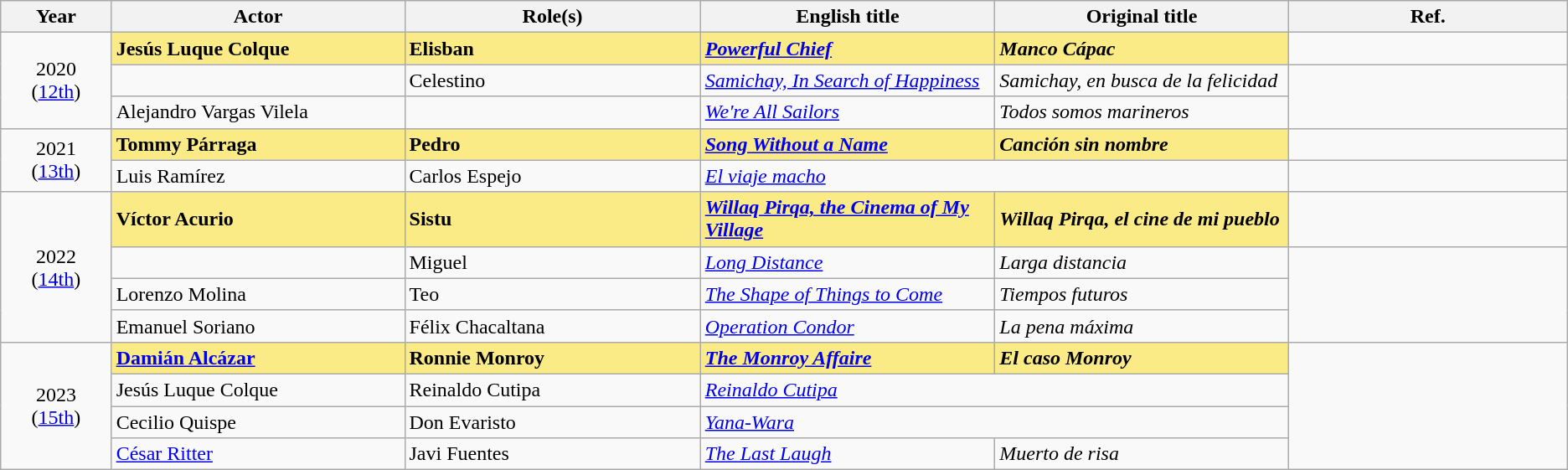<table class="wikitable">
<tr>
<th width="100">Year</th>
<th width="300">Actor</th>
<th width="300">Role(s)</th>
<th width="300">English title</th>
<th width="300">Original title</th>
<th width="300">Ref.</th>
</tr>
<tr>
<td rowspan="3" style="text-align:center;">2020<br>(<a href='#'>12th</a>)</td>
<td style="background:#FAEB86"><strong>Jesús Luque Colque</strong></td>
<td style="background:#FAEB86;"><strong>Elisban</strong></td>
<td style="background:#FAEB86;"><strong><em><a href='#'>Powerful Chief</a></em></strong></td>
<td style="background:#FAEB86;"><strong><em>Manco Cápac</em></strong></td>
<td style="text-align:center;"></td>
</tr>
<tr>
<td></td>
<td>Celestino</td>
<td><em><a href='#'>Samichay, In Search of Happiness</a></em></td>
<td><em>Samichay, en busca de la felicidad</em></td>
<td rowspan="2" style="text-align:center;"></td>
</tr>
<tr>
<td>Alejandro Vargas Vilela</td>
<td></td>
<td><em><a href='#'>We're All Sailors</a></em></td>
<td><em>Todos somos marineros</em></td>
</tr>
<tr>
<td rowspan="2" style="text-align:center;">2021<br>(<a href='#'>13th</a>)</td>
<td style="background:#FAEB86"><strong>Tommy Párraga</strong></td>
<td style="background:#FAEB86;"><strong>Pedro</strong></td>
<td style="background:#FAEB86;"><strong><em><a href='#'>Song Without a Name</a></em></strong></td>
<td style="background:#FAEB86;"><strong><em>Canción sin nombre</em></strong></td>
<td style="text-align:center;"></td>
</tr>
<tr>
<td>Luis Ramírez</td>
<td>Carlos Espejo</td>
<td colspan="2"><em><a href='#'>El viaje macho</a></em></td>
<td style="text-align:center;"></td>
</tr>
<tr>
<td rowspan="4" style="text-align:center;">2022<br>(<a href='#'>14th</a>)</td>
<td style="background:#FAEB86"><strong>Víctor Acurio</strong></td>
<td style="background:#FAEB86;"><strong>Sistu</strong></td>
<td style="background:#FAEB86;"><strong><em><a href='#'>Willaq Pirqa, the Cinema of My Village</a></em></strong></td>
<td style="background:#FAEB86;"><strong><em>Willaq Pirqa, el cine de mi pueblo</em></strong></td>
<td style="text-align:center;"></td>
</tr>
<tr>
<td></td>
<td>Miguel</td>
<td><em><a href='#'>Long Distance</a></em></td>
<td><em>Larga distancia</em></td>
<td rowspan="3" style="text-align:center;"></td>
</tr>
<tr>
<td>Lorenzo Molina</td>
<td>Teo</td>
<td><em><a href='#'>The Shape of Things to Come</a></em></td>
<td><em>Tiempos futuros</em></td>
</tr>
<tr>
<td>Emanuel Soriano</td>
<td>Félix Chacaltana</td>
<td><em><a href='#'>Operation Condor</a></em></td>
<td><em>La pena máxima</em></td>
</tr>
<tr>
<td rowspan="4" style="text-align:center;">2023<br>(<a href='#'>15th</a>)</td>
<td style="background:#FAEB86"><strong><a href='#'>Damián Alcázar</a></strong></td>
<td style="background:#FAEB86;"><strong>Ronnie Monroy</strong></td>
<td style="background:#FAEB86;"><strong><em><a href='#'>The Monroy Affaire</a></em></strong></td>
<td style="background:#FAEB86;"><strong><em>El caso Monroy</em></strong></td>
<td rowspan="4" style="text-align:center;"></td>
</tr>
<tr>
<td>Jesús Luque Colque</td>
<td>Reinaldo Cutipa</td>
<td colspan="2"><em><a href='#'>Reinaldo Cutipa</a></em></td>
</tr>
<tr>
<td>Cecilio Quispe</td>
<td>Don Evaristo</td>
<td colspan="2"><em><a href='#'>Yana-Wara</a></em></td>
</tr>
<tr>
<td><a href='#'>César Ritter</a></td>
<td>Javi Fuentes</td>
<td><em><a href='#'>The Last Laugh</a></em></td>
<td><em>Muerto de risa</em></td>
</tr>
</table>
